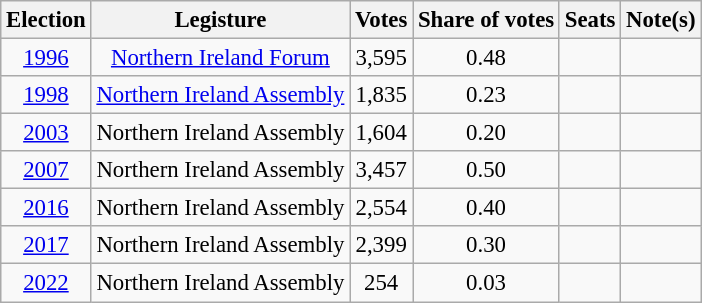<table class="wikitable sortable" style="font-size:95%">
<tr>
<th>Election</th>
<th>Legisture</th>
<th>Votes</th>
<th>Share of votes</th>
<th>Seats</th>
<th align=center>Note(s)</th>
</tr>
<tr>
<td align=center><a href='#'>1996</a></td>
<td align=center><a href='#'>Northern Ireland Forum</a></td>
<td align=center>3,595</td>
<td align=center>0.48</td>
<td align=center></td>
<td align=left></td>
</tr>
<tr>
<td align=center><a href='#'>1998</a></td>
<td align=center><a href='#'>Northern Ireland Assembly</a></td>
<td align=center>1,835</td>
<td align=center>0.23</td>
<td align=center></td>
<td align=left></td>
</tr>
<tr>
<td align=center><a href='#'>2003</a></td>
<td align=center>Northern Ireland Assembly</td>
<td align=center>1,604</td>
<td align=center>0.20</td>
<td align=center></td>
<td align=left></td>
</tr>
<tr>
<td align=center><a href='#'>2007</a></td>
<td align=center>Northern Ireland Assembly</td>
<td align=center>3,457</td>
<td align=center>0.50</td>
<td align=center></td>
<td align=left></td>
</tr>
<tr>
<td align=center><a href='#'>2016</a></td>
<td align=center>Northern Ireland Assembly</td>
<td align=center>2,554</td>
<td align=center>0.40</td>
<td align=center></td>
<td align=left></td>
</tr>
<tr>
<td align=center><a href='#'>2017</a></td>
<td align=center>Northern Ireland Assembly</td>
<td align=center>2,399</td>
<td align=center>0.30</td>
<td align=center></td>
<td align=left></td>
</tr>
<tr>
<td align=center><a href='#'>2022</a></td>
<td align=center>Northern Ireland Assembly</td>
<td align=center>254</td>
<td align=center>0.03</td>
<td align=center></td>
<td align=left></td>
</tr>
</table>
